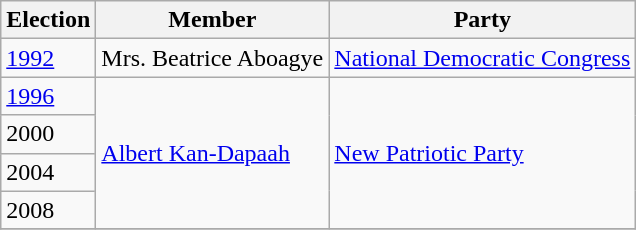<table class="wikitable">
<tr>
<th>Election</th>
<th>Member</th>
<th>Party</th>
</tr>
<tr>
<td><a href='#'>1992</a></td>
<td>Mrs. Beatrice Aboagye</td>
<td><a href='#'>National Democratic Congress</a></td>
</tr>
<tr>
<td><a href='#'>1996</a></td>
<td rowspan="4"><a href='#'>Albert Kan-Dapaah</a></td>
<td rowspan="4"><a href='#'>New Patriotic Party</a></td>
</tr>
<tr>
<td>2000</td>
</tr>
<tr>
<td>2004</td>
</tr>
<tr>
<td>2008</td>
</tr>
<tr>
</tr>
</table>
